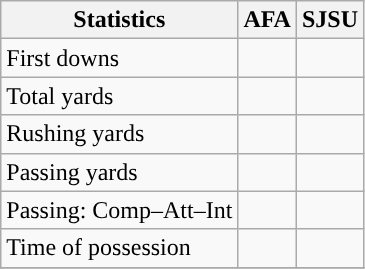<table class="wikitable" style="float: left;">
<tr>
<th>Statistics</th>
<th>AFA</th>
<th>SJSU</th>
</tr>
<tr>
<td>First downs</td>
<td></td>
<td></td>
</tr>
<tr>
<td>Total yards</td>
<td></td>
<td></td>
</tr>
<tr>
<td>Rushing yards</td>
<td></td>
<td></td>
</tr>
<tr>
<td>Passing yards</td>
<td></td>
<td></td>
</tr>
<tr>
<td>Passing: Comp–Att–Int</td>
<td></td>
<td></td>
</tr>
<tr>
<td>Time of possession</td>
<td></td>
<td></td>
</tr>
<tr>
</tr>
</table>
